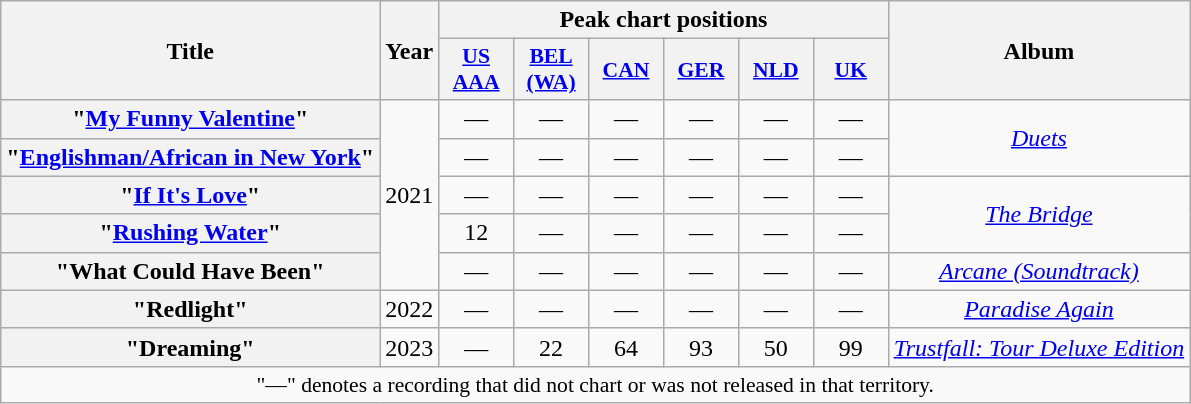<table class="wikitable plainrowheaders" style="text-align:center;">
<tr>
<th rowspan="2" scope="col">Title</th>
<th rowspan="2" scope="col">Year</th>
<th colspan="6" scope="col">Peak chart positions</th>
<th rowspan="2" scope="col">Album</th>
</tr>
<tr>
<th scope="col" style="width:3em;font-size:90%;"><a href='#'>US<br>AAA</a><br></th>
<th scope="col" style="width:3em;font-size:90%;"><a href='#'>BEL<br>(WA)</a><br></th>
<th scope="col" style="width:3em;font-size:90%;"><a href='#'>CAN</a><br></th>
<th scope="col" style="width:3em;font-size:90%;"><a href='#'>GER</a><br></th>
<th scope="col" style="width:3em;font-size:90%;"><a href='#'>NLD</a><br></th>
<th scope="col" style="width:3em;font-size:90%;"><a href='#'>UK</a><br></th>
</tr>
<tr>
<th scope="row">"<a href='#'>My Funny Valentine</a>"<br></th>
<td rowspan="5">2021</td>
<td>—</td>
<td>—</td>
<td>—</td>
<td>—</td>
<td>—</td>
<td>—</td>
<td rowspan="2"><em><a href='#'>Duets</a></em></td>
</tr>
<tr>
<th scope="row">"<a href='#'>Englishman/African in New York</a>"<br></th>
<td>—</td>
<td>—</td>
<td>—</td>
<td>—</td>
<td>—</td>
<td>—</td>
</tr>
<tr>
<th scope="row">"<a href='#'>If It's Love</a>"</th>
<td>—</td>
<td>—</td>
<td>—</td>
<td>—</td>
<td>—</td>
<td>—</td>
<td rowspan="2"><em><a href='#'>The Bridge</a></em></td>
</tr>
<tr>
<th scope="row">"<a href='#'>Rushing Water</a>"</th>
<td>12</td>
<td>—</td>
<td>—</td>
<td>—</td>
<td>—</td>
<td>—</td>
</tr>
<tr>
<th scope="row">"What Could Have Been" <br></th>
<td>—</td>
<td>—</td>
<td>—</td>
<td>—</td>
<td>—</td>
<td>—</td>
<td><em><a href='#'>Arcane (Soundtrack)</a></em></td>
</tr>
<tr>
<th scope="row">"Redlight" <br></th>
<td>2022</td>
<td>—</td>
<td>—</td>
<td>—</td>
<td>—</td>
<td>—</td>
<td>—</td>
<td><em><a href='#'>Paradise Again</a></em></td>
</tr>
<tr>
<th scope="row">"Dreaming"<br></th>
<td>2023</td>
<td>—</td>
<td>22</td>
<td>64</td>
<td>93</td>
<td>50</td>
<td>99</td>
<td><em><a href='#'>Trustfall: Tour Deluxe Edition</a></em></td>
</tr>
<tr>
<td colspan="9" style="font-size:90%">"—" denotes a recording that did not chart or was not released in that territory.</td>
</tr>
</table>
